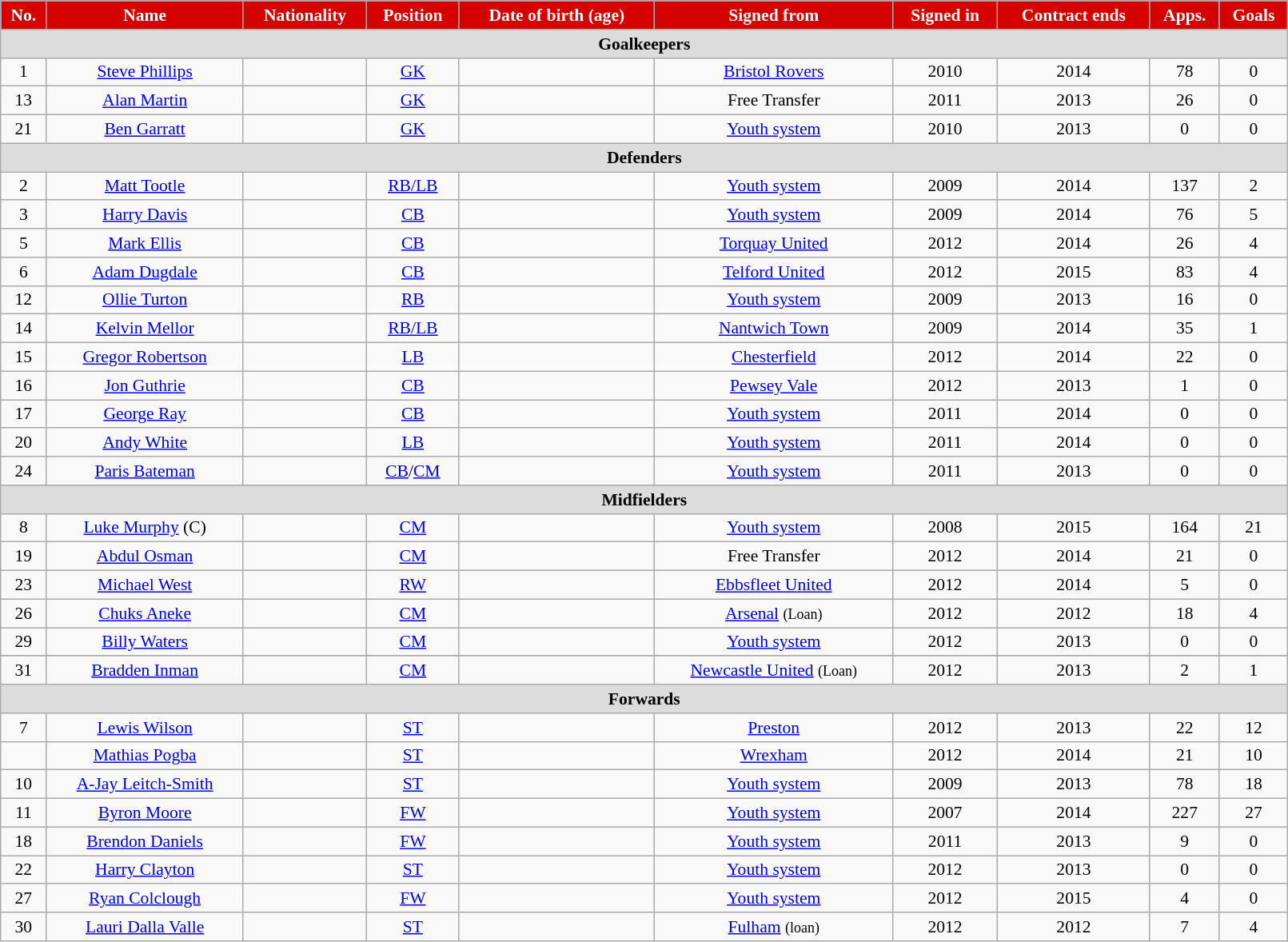<table class="wikitable"  style="text-align:center; font-size:90%; width:85%;">
<tr>
<th style="background:#d50000; color:white; text-align:center;">No.</th>
<th style="background:#d50000; color:white; text-align:center;">Name</th>
<th style="background:#d50000; color:white; text-align:center;">Nationality</th>
<th style="background:#d50000; color:white; text-align:center;">Position</th>
<th style="background:#d50000; color:white; text-align:center;">Date of birth (age)</th>
<th style="background:#d50000; color:white; text-align:center;">Signed from</th>
<th style="background:#d50000; color:white; text-align:center;">Signed in</th>
<th style="background:#d50000; color:white; text-align:center;">Contract ends</th>
<th style="background:#d50000; color:white; text-align:center;">Apps.</th>
<th style="background:#d50000; color:white; text-align:center;">Goals</th>
</tr>
<tr>
<th colspan="10"  style="background:#dcdcdc; text-align:center;">Goalkeepers</th>
</tr>
<tr>
<td>1</td>
<td><a href='#'>Steve Phillips</a></td>
<td></td>
<td><a href='#'>GK</a></td>
<td></td>
<td><a href='#'>Bristol Rovers</a></td>
<td>2010</td>
<td>2014</td>
<td>78</td>
<td>0</td>
</tr>
<tr>
<td>13</td>
<td><a href='#'>Alan Martin</a></td>
<td></td>
<td><a href='#'>GK</a></td>
<td></td>
<td>Free Transfer</td>
<td>2011</td>
<td>2013</td>
<td>26</td>
<td>0</td>
</tr>
<tr>
<td>21</td>
<td><a href='#'>Ben Garratt</a></td>
<td></td>
<td><a href='#'>GK</a></td>
<td></td>
<td><a href='#'>Youth system</a></td>
<td>2010</td>
<td>2013</td>
<td>0</td>
<td>0</td>
</tr>
<tr>
<th colspan="10"  style="background:#dcdcdc; text-align:center;">Defenders</th>
</tr>
<tr>
<td>2</td>
<td><a href='#'>Matt Tootle</a></td>
<td></td>
<td><a href='#'>RB/LB</a></td>
<td></td>
<td><a href='#'>Youth system</a></td>
<td>2009</td>
<td>2014</td>
<td>137</td>
<td>2</td>
</tr>
<tr>
<td>3</td>
<td><a href='#'>Harry Davis</a></td>
<td></td>
<td><a href='#'>CB</a></td>
<td></td>
<td><a href='#'>Youth system</a></td>
<td>2009</td>
<td>2014</td>
<td>76</td>
<td>5</td>
</tr>
<tr>
<td>5</td>
<td><a href='#'>Mark Ellis</a></td>
<td></td>
<td><a href='#'>CB</a></td>
<td></td>
<td><a href='#'>Torquay United</a></td>
<td>2012</td>
<td>2014</td>
<td>26</td>
<td>4</td>
</tr>
<tr>
<td>6</td>
<td><a href='#'>Adam Dugdale</a></td>
<td></td>
<td><a href='#'>CB</a></td>
<td></td>
<td><a href='#'>Telford United</a></td>
<td>2012</td>
<td>2015</td>
<td>83</td>
<td>4</td>
</tr>
<tr>
<td>12</td>
<td><a href='#'>Ollie Turton</a></td>
<td></td>
<td><a href='#'>RB</a></td>
<td></td>
<td><a href='#'>Youth system</a></td>
<td>2009</td>
<td>2013</td>
<td>16</td>
<td>0</td>
</tr>
<tr>
<td>14</td>
<td><a href='#'>Kelvin Mellor</a></td>
<td></td>
<td><a href='#'>RB/LB</a></td>
<td></td>
<td><a href='#'>Nantwich Town</a></td>
<td>2009</td>
<td>2014</td>
<td>35</td>
<td>1</td>
</tr>
<tr>
<td>15</td>
<td><a href='#'>Gregor Robertson</a></td>
<td></td>
<td><a href='#'>LB</a></td>
<td></td>
<td><a href='#'>Chesterfield</a></td>
<td>2012</td>
<td>2014</td>
<td>22</td>
<td>0</td>
</tr>
<tr>
<td>16</td>
<td><a href='#'>Jon Guthrie</a></td>
<td></td>
<td><a href='#'>CB</a></td>
<td></td>
<td><a href='#'>Pewsey Vale</a></td>
<td>2012</td>
<td>2013</td>
<td>1</td>
<td>0</td>
</tr>
<tr>
<td>17</td>
<td><a href='#'>George Ray</a></td>
<td></td>
<td><a href='#'>CB</a></td>
<td></td>
<td><a href='#'>Youth system</a></td>
<td>2011</td>
<td>2014</td>
<td>0</td>
<td>0</td>
</tr>
<tr>
<td>20</td>
<td><a href='#'>Andy White</a></td>
<td></td>
<td><a href='#'>LB</a></td>
<td></td>
<td><a href='#'>Youth system</a></td>
<td>2011</td>
<td>2014</td>
<td>0</td>
<td>0</td>
</tr>
<tr>
<td>24</td>
<td><a href='#'>Paris Bateman</a></td>
<td></td>
<td><a href='#'>CB</a>/<a href='#'>CM</a></td>
<td></td>
<td><a href='#'>Youth system</a></td>
<td>2011</td>
<td>2013</td>
<td>0</td>
<td>0</td>
</tr>
<tr>
<th colspan="10"  style="background:#dcdcdc; text-align:center;">Midfielders</th>
</tr>
<tr>
<td>8</td>
<td><a href='#'>Luke Murphy</a> (C)</td>
<td></td>
<td><a href='#'>CM</a></td>
<td></td>
<td><a href='#'>Youth system</a></td>
<td>2008</td>
<td>2015</td>
<td>164</td>
<td>21</td>
</tr>
<tr>
<td>19</td>
<td><a href='#'>Abdul Osman</a></td>
<td></td>
<td><a href='#'>CM</a></td>
<td></td>
<td>Free Transfer</td>
<td>2012</td>
<td>2014</td>
<td>21</td>
<td>0</td>
</tr>
<tr>
<td>23</td>
<td><a href='#'>Michael West</a></td>
<td></td>
<td><a href='#'>RW</a></td>
<td></td>
<td><a href='#'>Ebbsfleet United</a></td>
<td>2012</td>
<td>2014</td>
<td>5</td>
<td>0</td>
</tr>
<tr>
<td>26</td>
<td><a href='#'>Chuks Aneke</a></td>
<td></td>
<td><a href='#'>CM</a></td>
<td></td>
<td><a href='#'>Arsenal</a> <small>(Loan)</small></td>
<td>2012</td>
<td>2012</td>
<td>18</td>
<td>4</td>
</tr>
<tr>
<td>29</td>
<td><a href='#'>Billy Waters</a></td>
<td></td>
<td><a href='#'>CM</a></td>
<td></td>
<td><a href='#'>Youth system</a></td>
<td>2012</td>
<td>2013</td>
<td>0</td>
<td>0</td>
</tr>
<tr>
</tr>
<tr>
<td>31</td>
<td><a href='#'>Bradden Inman</a></td>
<td></td>
<td><a href='#'>CM</a></td>
<td></td>
<td><a href='#'>Newcastle United</a> <small>(Loan)</small></td>
<td>2012</td>
<td>2013</td>
<td>2</td>
<td>1</td>
</tr>
<tr>
<th colspan="10"  style="background:#dcdcdc; text-align:center;">Forwards</th>
</tr>
<tr>
<td>7</td>
<td><a href='#'>Lewis Wilson</a></td>
<td></td>
<td><a href='#'>ST</a></td>
<td></td>
<td><a href='#'>Preston</a></td>
<td>2012</td>
<td>2013</td>
<td>22</td>
<td>12</td>
</tr>
<tr>
<td></td>
<td><a href='#'>Mathias Pogba</a></td>
<td></td>
<td><a href='#'>ST</a></td>
<td></td>
<td><a href='#'>Wrexham</a></td>
<td>2012</td>
<td>2014</td>
<td>21</td>
<td>10</td>
</tr>
<tr>
<td>10</td>
<td><a href='#'>A-Jay Leitch-Smith</a></td>
<td></td>
<td><a href='#'>ST</a></td>
<td></td>
<td><a href='#'>Youth system</a></td>
<td>2009</td>
<td>2013</td>
<td>78</td>
<td>18</td>
</tr>
<tr>
<td>11</td>
<td><a href='#'>Byron Moore</a></td>
<td></td>
<td><a href='#'>FW</a></td>
<td></td>
<td><a href='#'>Youth system</a></td>
<td>2007</td>
<td>2014</td>
<td>227</td>
<td>27</td>
</tr>
<tr>
<td>18</td>
<td><a href='#'>Brendon Daniels</a></td>
<td></td>
<td><a href='#'>FW</a></td>
<td></td>
<td><a href='#'>Youth system</a></td>
<td>2011</td>
<td>2013</td>
<td>9</td>
<td>0</td>
</tr>
<tr>
<td>22</td>
<td><a href='#'>Harry Clayton</a></td>
<td></td>
<td><a href='#'>ST</a></td>
<td></td>
<td><a href='#'>Youth system</a></td>
<td>2012</td>
<td>2013</td>
<td>0</td>
<td>0</td>
</tr>
<tr>
<td>27</td>
<td><a href='#'>Ryan Colclough</a></td>
<td></td>
<td><a href='#'>FW</a></td>
<td></td>
<td><a href='#'>Youth system</a></td>
<td>2012</td>
<td>2015</td>
<td>4</td>
<td>0</td>
</tr>
<tr>
<td>30</td>
<td><a href='#'>Lauri Dalla Valle</a></td>
<td></td>
<td><a href='#'>ST</a></td>
<td></td>
<td><a href='#'>Fulham</a> <small>(loan)</small></td>
<td>2012</td>
<td>2012</td>
<td>7</td>
<td>4</td>
</tr>
</table>
